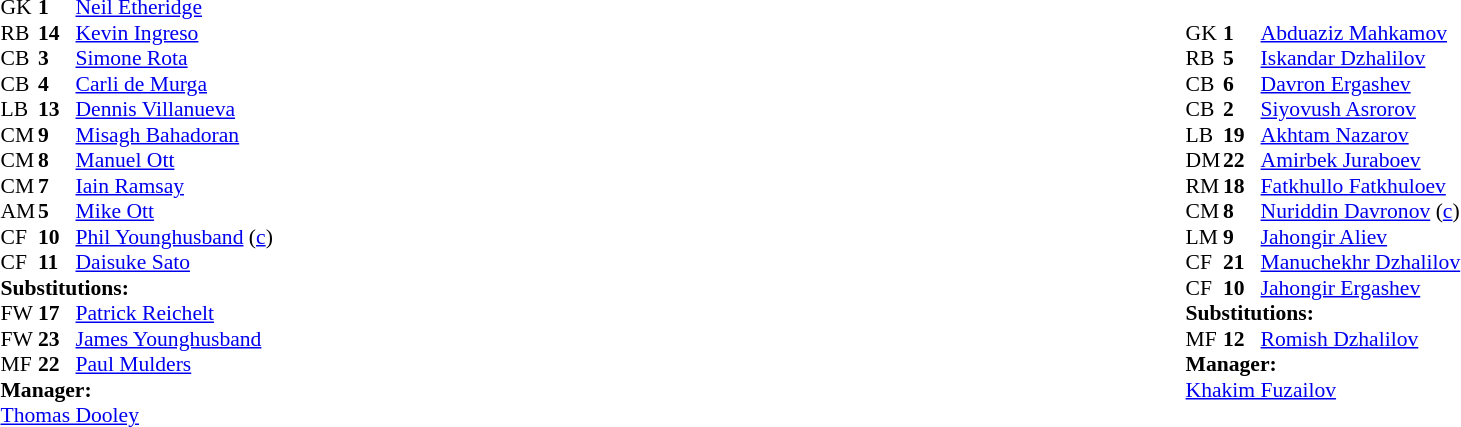<table width="100%">
<tr>
<td valign="top" width="40%"><br><table style="font-size:90%" cellspacing="0" cellpadding="0">
<tr>
<th width=25></th>
<th width=25></th>
</tr>
<tr>
<td>GK</td>
<td><strong>1</strong></td>
<td><a href='#'>Neil Etheridge</a></td>
</tr>
<tr>
<td>RB</td>
<td><strong>14</strong></td>
<td><a href='#'>Kevin Ingreso</a></td>
</tr>
<tr>
<td>CB</td>
<td><strong>3</strong></td>
<td><a href='#'>Simone Rota</a></td>
</tr>
<tr>
<td>CB</td>
<td><strong>4</strong></td>
<td><a href='#'>Carli de Murga</a></td>
</tr>
<tr>
<td>LB</td>
<td><strong>13</strong></td>
<td><a href='#'>Dennis Villanueva</a></td>
<td></td>
</tr>
<tr>
<td>CM</td>
<td><strong>9</strong></td>
<td><a href='#'>Misagh Bahadoran</a></td>
<td></td>
<td></td>
</tr>
<tr>
<td>CM</td>
<td><strong>8</strong></td>
<td><a href='#'>Manuel Ott</a></td>
</tr>
<tr>
<td>CM</td>
<td><strong>7</strong></td>
<td><a href='#'>Iain Ramsay</a></td>
<td></td>
<td></td>
</tr>
<tr>
<td>AM</td>
<td><strong>5</strong></td>
<td><a href='#'>Mike Ott</a></td>
<td></td>
<td></td>
</tr>
<tr>
<td>CF</td>
<td><strong>10</strong></td>
<td><a href='#'>Phil Younghusband</a> (<a href='#'>c</a>)</td>
</tr>
<tr>
<td>CF</td>
<td><strong>11</strong></td>
<td><a href='#'>Daisuke Sato</a></td>
<td></td>
</tr>
<tr>
<td colspan=3><strong>Substitutions:</strong></td>
</tr>
<tr>
<td>FW</td>
<td><strong>17</strong></td>
<td><a href='#'>Patrick Reichelt</a></td>
<td></td>
<td></td>
</tr>
<tr>
<td>FW</td>
<td><strong>23</strong></td>
<td><a href='#'>James Younghusband</a></td>
<td></td>
<td></td>
</tr>
<tr>
<td>MF</td>
<td><strong>22</strong></td>
<td><a href='#'>Paul Mulders</a></td>
<td></td>
<td></td>
</tr>
<tr>
<td colspan=3><strong>Manager:</strong></td>
</tr>
<tr>
<td colspan=3> <a href='#'>Thomas Dooley</a></td>
</tr>
</table>
</td>
<td><br><table style="font-size:90%; margin:auto" cellspacing="0" cellpadding="0">
<tr>
<th width=25></th>
<th width=25></th>
</tr>
<tr>
<td>GK</td>
<td><strong>1</strong></td>
<td><a href='#'>Abduaziz Mahkamov</a></td>
</tr>
<tr>
<td>RB</td>
<td><strong>5</strong></td>
<td><a href='#'>Iskandar Dzhalilov</a></td>
</tr>
<tr>
<td>CB</td>
<td><strong>6</strong></td>
<td><a href='#'>Davron Ergashev</a></td>
<td></td>
</tr>
<tr>
<td>CB</td>
<td><strong>2</strong></td>
<td><a href='#'>Siyovush Asrorov</a></td>
<td></td>
</tr>
<tr>
<td>LB</td>
<td><strong>19</strong></td>
<td><a href='#'>Akhtam Nazarov</a></td>
</tr>
<tr>
<td>DM</td>
<td><strong>22</strong></td>
<td><a href='#'>Amirbek Juraboev</a></td>
<td></td>
<td></td>
</tr>
<tr>
<td>RM</td>
<td><strong>18</strong></td>
<td><a href='#'>Fatkhullo Fatkhuloev</a></td>
<td></td>
</tr>
<tr>
<td>CM</td>
<td><strong>8</strong></td>
<td><a href='#'>Nuriddin Davronov</a> (<a href='#'>c</a>)</td>
</tr>
<tr>
<td>LM</td>
<td><strong>9</strong></td>
<td><a href='#'>Jahongir Aliev</a></td>
</tr>
<tr>
<td>CF</td>
<td><strong>21</strong></td>
<td><a href='#'>Manuchekhr Dzhalilov</a></td>
<td></td>
</tr>
<tr>
<td>CF</td>
<td><strong>10</strong></td>
<td><a href='#'>Jahongir Ergashev</a></td>
</tr>
<tr>
<td colspan=3><strong>Substitutions:</strong></td>
</tr>
<tr>
<td>MF</td>
<td><strong>12</strong></td>
<td><a href='#'>Romish Dzhalilov</a></td>
<td></td>
<td></td>
</tr>
<tr>
<td colspan=3><strong>Manager:</strong></td>
</tr>
<tr>
<td colspan=3><a href='#'>Khakim Fuzailov</a></td>
</tr>
</table>
</td>
</tr>
</table>
